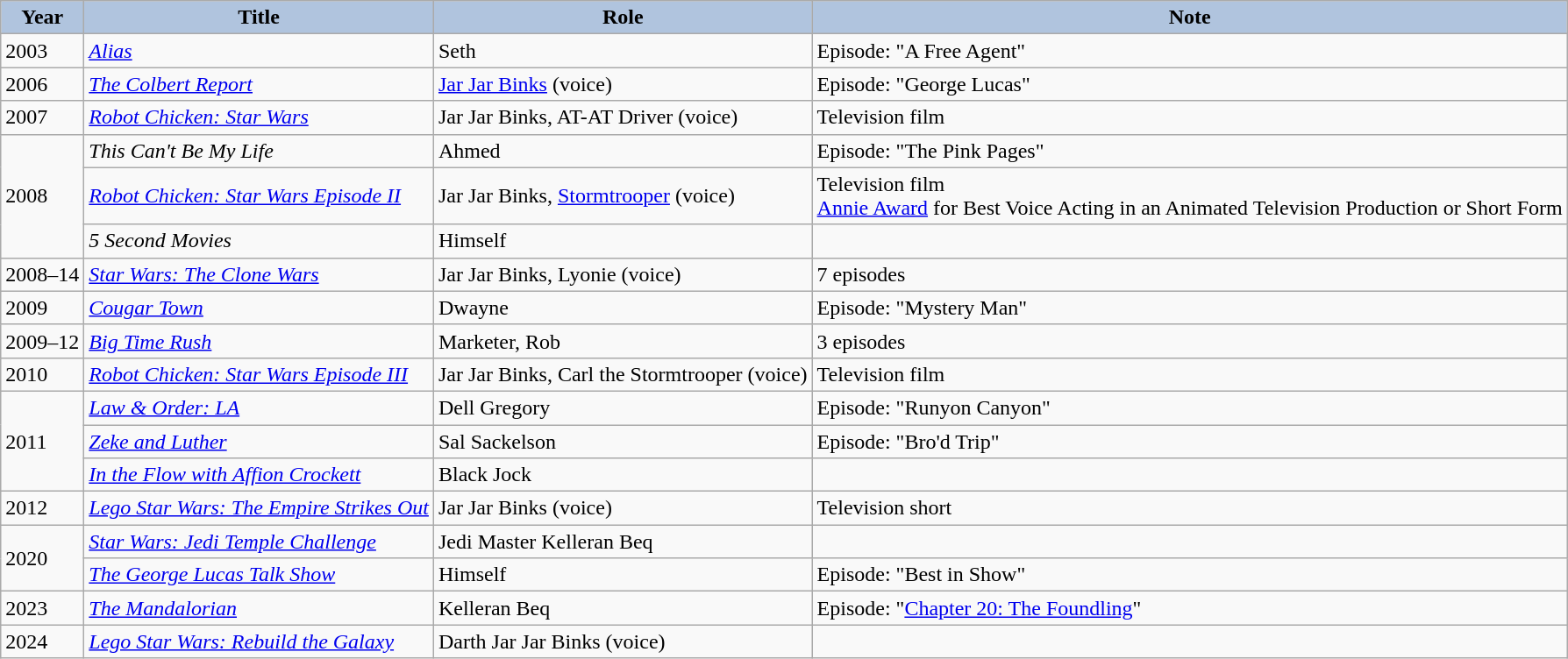<table class="wikitable">
<tr>
<th style="background:#B0C4DE;">Year</th>
<th style="background:#B0C4DE;">Title</th>
<th style="background:#B0C4DE;">Role</th>
<th style="background:#B0C4DE;">Note</th>
</tr>
<tr>
<td>2003</td>
<td><em><a href='#'>Alias</a></em></td>
<td>Seth</td>
<td>Episode: "A Free Agent"</td>
</tr>
<tr>
<td>2006</td>
<td><em><a href='#'>The Colbert Report</a></em></td>
<td><a href='#'>Jar Jar Binks</a> (voice)</td>
<td>Episode: "George Lucas"</td>
</tr>
<tr>
<td>2007</td>
<td><em><a href='#'>Robot Chicken: Star Wars</a></em></td>
<td>Jar Jar Binks, AT-AT Driver (voice)</td>
<td>Television film</td>
</tr>
<tr>
<td rowspan="3">2008</td>
<td><em>This Can't Be My Life</em></td>
<td>Ahmed</td>
<td>Episode: "The Pink Pages"</td>
</tr>
<tr>
<td><em><a href='#'>Robot Chicken: Star Wars Episode II</a></em></td>
<td>Jar Jar Binks, <a href='#'>Stormtrooper</a> (voice)</td>
<td>Television film<br><a href='#'>Annie Award</a> for Best Voice Acting in an Animated Television Production or Short Form</td>
</tr>
<tr>
<td><em>5 Second Movies</em></td>
<td>Himself</td>
<td></td>
</tr>
<tr>
<td>2008–14</td>
<td><em><a href='#'>Star Wars: The Clone Wars</a></em></td>
<td>Jar Jar Binks, Lyonie (voice)</td>
<td>7 episodes</td>
</tr>
<tr>
<td>2009</td>
<td><em><a href='#'>Cougar Town</a></em></td>
<td>Dwayne</td>
<td>Episode: "Mystery Man"</td>
</tr>
<tr>
<td>2009–12</td>
<td><em><a href='#'>Big Time Rush</a></em></td>
<td>Marketer, Rob</td>
<td>3 episodes</td>
</tr>
<tr>
<td>2010</td>
<td><em><a href='#'>Robot Chicken: Star Wars Episode III</a></em></td>
<td>Jar Jar Binks, Carl the Stormtrooper (voice)</td>
<td>Television film</td>
</tr>
<tr>
<td rowspan="3">2011</td>
<td><em><a href='#'>Law & Order: LA</a></em></td>
<td>Dell Gregory</td>
<td>Episode: "Runyon Canyon"</td>
</tr>
<tr>
<td><em><a href='#'>Zeke and Luther</a></em></td>
<td>Sal Sackelson</td>
<td>Episode: "Bro'd Trip"</td>
</tr>
<tr>
<td><em><a href='#'>In the Flow with Affion Crockett</a></em></td>
<td>Black Jock</td>
<td></td>
</tr>
<tr>
<td>2012</td>
<td><em><a href='#'>Lego Star Wars: The Empire Strikes Out</a></em></td>
<td>Jar Jar Binks (voice)</td>
<td>Television short</td>
</tr>
<tr>
<td rowspan="2">2020</td>
<td><em><a href='#'>Star Wars: Jedi Temple Challenge</a></em></td>
<td>Jedi Master Kelleran Beq</td>
<td></td>
</tr>
<tr>
<td><em><a href='#'>The George Lucas Talk Show</a></em></td>
<td>Himself</td>
<td>Episode: "Best in Show"</td>
</tr>
<tr>
<td>2023</td>
<td><em><a href='#'>The Mandalorian</a></em></td>
<td>Kelleran Beq</td>
<td>Episode: "<a href='#'>Chapter 20: The Foundling</a>"</td>
</tr>
<tr>
<td>2024</td>
<td><em><a href='#'>Lego Star Wars: Rebuild the Galaxy</a></em></td>
<td>Darth Jar Jar Binks (voice)</td>
<td></td>
</tr>
</table>
